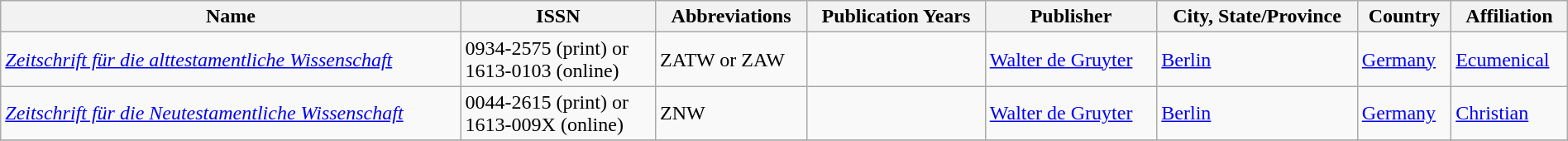<table class="wikitable sortable" style="width: 100%;">
<tr>
<th>Name</th>
<th>ISSN</th>
<th>Abbreviations</th>
<th>Publication Years</th>
<th>Publisher</th>
<th>City, State/Province</th>
<th>Country</th>
<th>Affiliation</th>
</tr>
<tr>
<td><em><a href='#'>Zeitschrift für die alttestamentliche Wissenschaft</a></em></td>
<td>0934-2575 (print) or<br>1613-0103 (online)</td>
<td>ZATW or ZAW</td>
<td></td>
<td><a href='#'>Walter de Gruyter</a></td>
<td><a href='#'>Berlin</a></td>
<td><a href='#'>Germany</a></td>
<td><a href='#'>Ecumenical</a></td>
</tr>
<tr>
<td><em><a href='#'>Zeitschrift für die Neutestamentliche Wissenschaft</a></em></td>
<td>0044-2615 (print) or<br>1613-009X (online)</td>
<td>ZNW</td>
<td></td>
<td><a href='#'>Walter de Gruyter</a></td>
<td><a href='#'>Berlin</a></td>
<td><a href='#'>Germany</a></td>
<td><a href='#'>Christian</a></td>
</tr>
<tr>
</tr>
</table>
